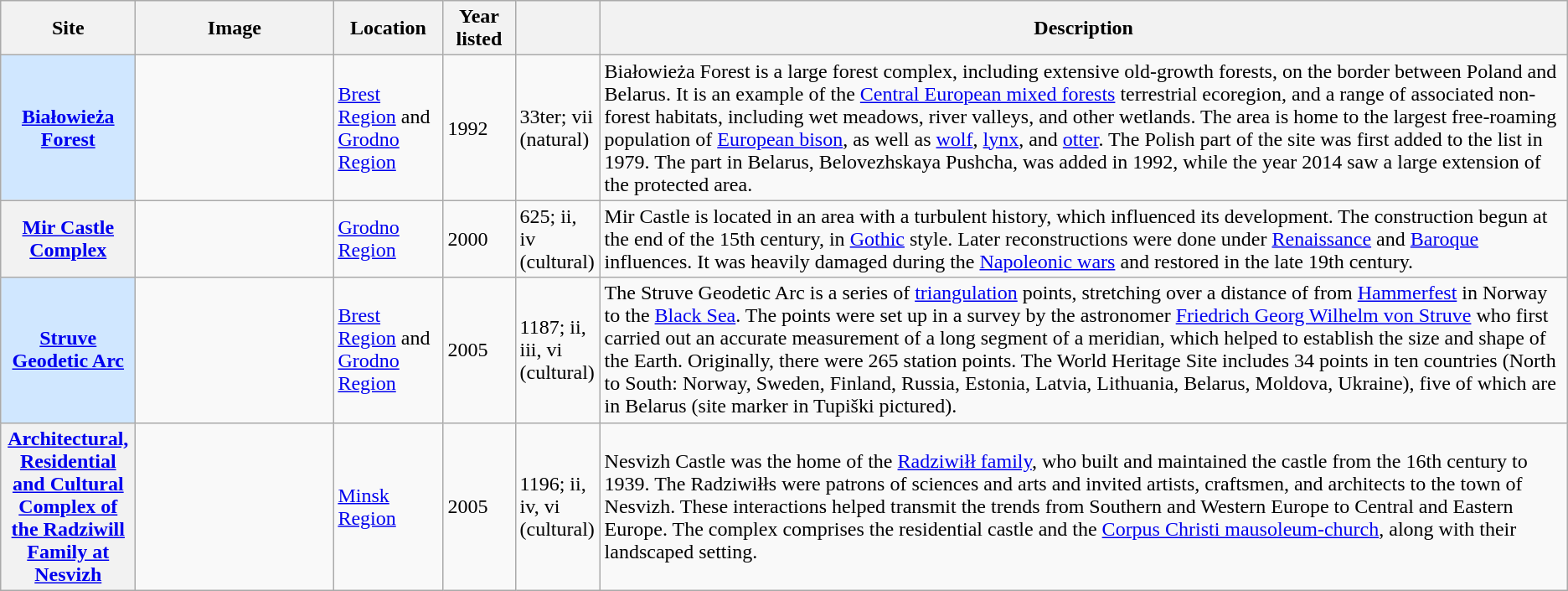<table class="wikitable sortable plainrowheaders">
<tr>
<th style="width:100px;" scope="col">Site</th>
<th class="unsortable" style="width:150px;" scope="col">Image</th>
<th style="width:80px;" scope="col">Location</th>
<th style="width:50px;" scope="col">Year listed</th>
<th style="width:60px;" scope="col" data-sort-type="number"></th>
<th scope="col" class="unsortable">Description</th>
</tr>
<tr>
<th scope="row" style="background:#D0E7FF;"><a href='#'>Białowieża Forest</a></th>
<td></td>
<td><a href='#'>Brest Region</a> and <a href='#'>Grodno Region</a></td>
<td>1992</td>
<td>33ter; vii (natural)</td>
<td>Białowieża Forest is a large forest complex, including extensive old-growth forests, on the border between Poland and Belarus. It is an example of the <a href='#'>Central European mixed forests</a> terrestrial ecoregion, and a range of associated non-forest habitats, including wet meadows, river valleys, and other wetlands. The area is home to the largest free-roaming population of <a href='#'>European bison</a>, as well as <a href='#'>wolf</a>, <a href='#'>lynx</a>, and <a href='#'>otter</a>. The Polish part of the site was first added to the list in 1979. The part in Belarus, Belovezhskaya Pushcha, was added in 1992, while the year 2014 saw a large extension of the protected area.</td>
</tr>
<tr>
<th scope="row"><a href='#'>Mir Castle Complex</a></th>
<td></td>
<td><a href='#'>Grodno Region</a></td>
<td>2000</td>
<td>625; ii, iv (cultural)</td>
<td>Mir Castle is located in an area with a turbulent history, which influenced its development. The construction begun at the end of the 15th century, in <a href='#'>Gothic</a> style. Later reconstructions were done under <a href='#'>Renaissance</a> and <a href='#'>Baroque</a> influences. It was heavily damaged during the <a href='#'>Napoleonic wars</a> and restored in the late 19th century.</td>
</tr>
<tr>
<th scope="row" style="background:#D0E7FF;"><a href='#'>Struve Geodetic Arc</a></th>
<td></td>
<td><a href='#'>Brest Region</a> and <a href='#'>Grodno Region</a></td>
<td>2005</td>
<td>1187; ii, iii, vi (cultural)</td>
<td>The Struve Geodetic Arc is a series of <a href='#'>triangulation</a> points, stretching over a distance of  from <a href='#'>Hammerfest</a> in Norway to the <a href='#'>Black Sea</a>. The points were set up in a survey by the astronomer <a href='#'>Friedrich Georg Wilhelm von Struve</a> who first carried out an accurate measurement of a long segment of a meridian, which helped to establish the size and shape of the Earth. Originally, there were 265 station points. The World Heritage Site includes 34 points in ten countries (North to South: Norway, Sweden, Finland, Russia, Estonia, Latvia, Lithuania, Belarus, Moldova, Ukraine), five of which are in Belarus (site marker in Tupiški pictured).</td>
</tr>
<tr>
<th scope="row"><a href='#'>Architectural, Residential and Cultural Complex of the Radziwill Family at Nesvizh</a></th>
<td></td>
<td><a href='#'>Minsk Region</a></td>
<td>2005</td>
<td>1196; ii, iv, vi (cultural)</td>
<td>Nesvizh Castle was the home of the <a href='#'>Radziwiłł family</a>, who built and maintained the castle from the 16th century to 1939. The Radziwiłłs were patrons of sciences and arts and invited artists, craftsmen, and architects to the town of Nesvizh. These interactions helped transmit the trends from Southern and Western Europe to Central and Eastern Europe. The complex comprises the residential castle and the <a href='#'>Corpus Christi mausoleum-church</a>, along with their landscaped setting.</td>
</tr>
</table>
